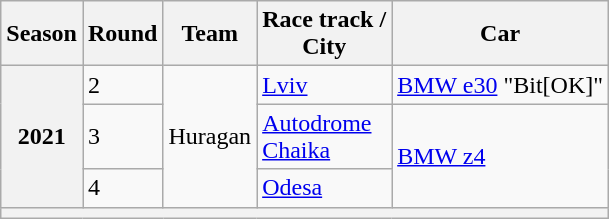<table class="wikitable">
<tr>
<th>Season</th>
<th>Round</th>
<th>Team</th>
<th>Race track /<br>City</th>
<th>Car</th>
</tr>
<tr>
<th rowspan="3"><strong>2021</strong></th>
<td>2</td>
<td rowspan="3">Huragan</td>
<td><a href='#'>Lviv</a></td>
<td><a href='#'>BMW e30</a> "Bit[OK]"</td>
</tr>
<tr>
<td>3</td>
<td><a href='#'>Autodrome</a><br><a href='#'>Chaika</a></td>
<td rowspan="2"><a href='#'>BMW z4</a></td>
</tr>
<tr>
<td>4</td>
<td><a href='#'>Odesa</a></td>
</tr>
<tr>
<th colspan="5"><small></small></th>
</tr>
</table>
